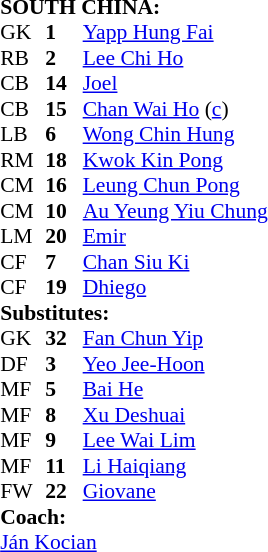<table style="font-size: 90%" cellspacing="0" cellpadding="0" align=center>
<tr>
<td colspan="4"><strong>SOUTH CHINA:</strong></td>
</tr>
<tr>
<th width="30"></th>
<th width="25"></th>
</tr>
<tr>
<td>GK</td>
<td><strong>1</strong></td>
<td> <a href='#'>Yapp Hung Fai</a></td>
</tr>
<tr>
<td>RB</td>
<td><strong>2</strong></td>
<td> <a href='#'>Lee Chi Ho</a></td>
</tr>
<tr>
<td>CB</td>
<td><strong>14</strong></td>
<td> <a href='#'>Joel</a></td>
</tr>
<tr>
<td>CB</td>
<td><strong>15</strong></td>
<td> <a href='#'>Chan Wai Ho</a> (<a href='#'>c</a>)</td>
</tr>
<tr>
<td>LB</td>
<td><strong>6</strong></td>
<td> <a href='#'>Wong Chin Hung</a></td>
</tr>
<tr>
<td>RM</td>
<td><strong>18</strong></td>
<td> <a href='#'>Kwok Kin Pong</a></td>
</tr>
<tr>
<td>CM</td>
<td><strong>16</strong></td>
<td> <a href='#'>Leung Chun Pong</a></td>
</tr>
<tr>
<td>CM</td>
<td><strong>10</strong></td>
<td> <a href='#'>Au Yeung Yiu Chung</a></td>
<td></td>
<td></td>
</tr>
<tr>
<td>LM</td>
<td><strong>20</strong></td>
<td> <a href='#'>Emir</a></td>
<td></td>
<td></td>
</tr>
<tr>
<td>CF</td>
<td><strong>7</strong></td>
<td> <a href='#'>Chan Siu Ki</a></td>
<td></td>
<td></td>
</tr>
<tr>
<td>CF</td>
<td><strong>19</strong></td>
<td> <a href='#'>Dhiego</a></td>
<td></td>
</tr>
<tr>
<td colspan=4><strong>Substitutes:</strong></td>
</tr>
<tr>
<td>GK</td>
<td><strong>32</strong></td>
<td> <a href='#'>Fan Chun Yip</a></td>
</tr>
<tr>
<td>DF</td>
<td><strong>3</strong></td>
<td> <a href='#'>Yeo Jee-Hoon</a></td>
</tr>
<tr>
<td>MF</td>
<td><strong>5</strong></td>
<td> <a href='#'>Bai He</a></td>
</tr>
<tr>
<td>MF</td>
<td><strong>8</strong></td>
<td> <a href='#'>Xu Deshuai</a></td>
</tr>
<tr>
<td>MF</td>
<td><strong>9</strong></td>
<td> <a href='#'>Lee Wai Lim</a></td>
<td></td>
<td></td>
</tr>
<tr>
<td>MF</td>
<td><strong>11</strong></td>
<td> <a href='#'>Li Haiqiang</a></td>
<td></td>
<td></td>
</tr>
<tr>
<td>FW</td>
<td><strong>22</strong></td>
<td> <a href='#'>Giovane</a></td>
<td></td>
<td></td>
</tr>
<tr>
<td colspan=4><strong>Coach:</strong></td>
</tr>
<tr>
<td colspan="4"> <a href='#'>Ján Kocian</a></td>
</tr>
<tr>
</tr>
</table>
